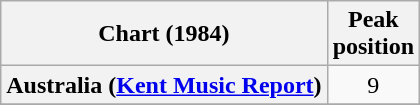<table class="wikitable sortable plainrowheaders" style="text-align:center">
<tr>
<th scope="col">Chart (1984)</th>
<th scope="col">Peak<br>position</th>
</tr>
<tr>
<th scope="row">Australia (<a href='#'>Kent Music Report</a>)</th>
<td>9</td>
</tr>
<tr>
</tr>
<tr>
</tr>
</table>
